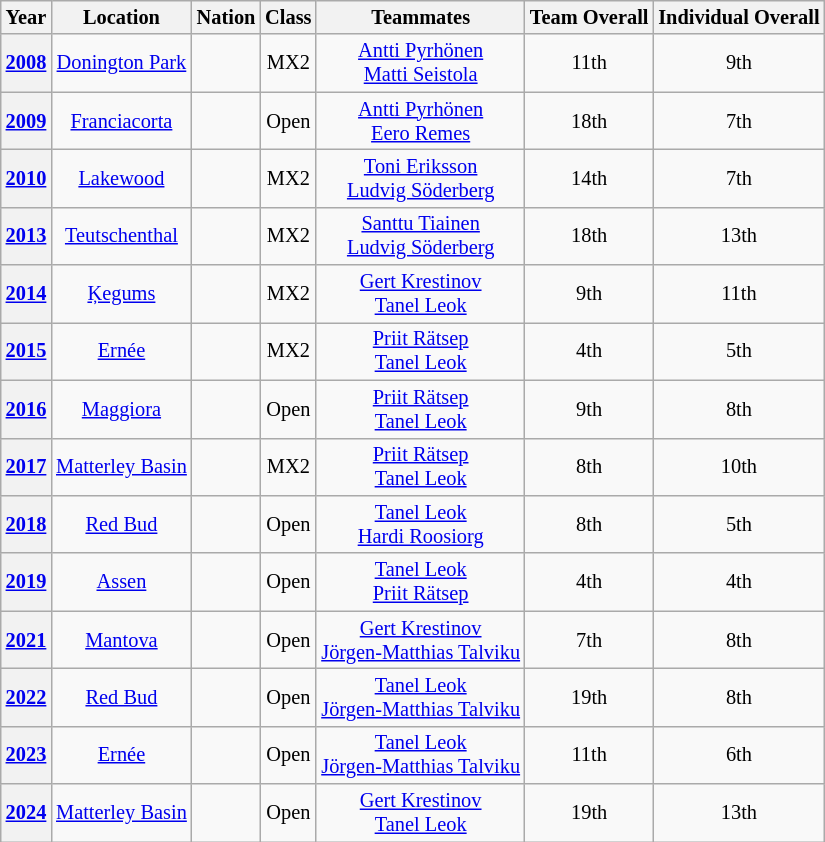<table class="wikitable" style="font-size: 85%; text-align:center">
<tr>
<th>Year</th>
<th>Location</th>
<th>Nation</th>
<th>Class</th>
<th>Teammates</th>
<th>Team Overall</th>
<th>Individual Overall</th>
</tr>
<tr>
<th><a href='#'>2008</a></th>
<td> <a href='#'>Donington Park</a></td>
<td></td>
<td>MX2</td>
<td><a href='#'>Antti Pyrhönen</a><br><a href='#'>Matti Seistola</a></td>
<td>11th</td>
<td>9th</td>
</tr>
<tr>
<th><a href='#'>2009</a></th>
<td> <a href='#'>Franciacorta</a></td>
<td></td>
<td>Open</td>
<td><a href='#'>Antti Pyrhönen</a><br><a href='#'>Eero Remes</a></td>
<td>18th</td>
<td>7th</td>
</tr>
<tr>
<th><a href='#'>2010</a></th>
<td> <a href='#'>Lakewood</a></td>
<td></td>
<td>MX2</td>
<td><a href='#'>Toni Eriksson</a><br><a href='#'>Ludvig Söderberg</a></td>
<td>14th</td>
<td>7th</td>
</tr>
<tr>
<th><a href='#'>2013</a></th>
<td> <a href='#'>Teutschenthal</a></td>
<td></td>
<td>MX2</td>
<td><a href='#'>Santtu Tiainen</a><br><a href='#'>Ludvig Söderberg</a></td>
<td>18th</td>
<td>13th</td>
</tr>
<tr>
<th><a href='#'>2014</a></th>
<td> <a href='#'>Ķegums</a></td>
<td></td>
<td>MX2</td>
<td><a href='#'>Gert Krestinov</a><br><a href='#'>Tanel Leok</a></td>
<td>9th</td>
<td>11th</td>
</tr>
<tr>
<th><a href='#'>2015</a></th>
<td> <a href='#'>Ernée</a></td>
<td></td>
<td>MX2</td>
<td><a href='#'>Priit Rätsep</a><br><a href='#'>Tanel Leok</a></td>
<td>4th</td>
<td>5th</td>
</tr>
<tr>
<th><a href='#'>2016</a></th>
<td> <a href='#'>Maggiora</a></td>
<td></td>
<td>Open</td>
<td><a href='#'>Priit Rätsep</a><br><a href='#'>Tanel Leok</a></td>
<td>9th</td>
<td>8th</td>
</tr>
<tr>
<th><a href='#'>2017</a></th>
<td> <a href='#'>Matterley Basin</a></td>
<td></td>
<td>MX2</td>
<td><a href='#'>Priit Rätsep</a><br><a href='#'>Tanel Leok</a></td>
<td>8th</td>
<td>10th</td>
</tr>
<tr>
<th><a href='#'>2018</a></th>
<td> <a href='#'>Red Bud</a></td>
<td></td>
<td>Open</td>
<td><a href='#'>Tanel Leok</a><br><a href='#'>Hardi Roosiorg</a></td>
<td>8th</td>
<td>5th</td>
</tr>
<tr>
<th><a href='#'>2019</a></th>
<td> <a href='#'>Assen</a></td>
<td></td>
<td>Open</td>
<td><a href='#'>Tanel Leok</a><br><a href='#'>Priit Rätsep</a></td>
<td>4th</td>
<td>4th</td>
</tr>
<tr>
<th><a href='#'>2021</a></th>
<td> <a href='#'>Mantova</a></td>
<td></td>
<td>Open</td>
<td><a href='#'>Gert Krestinov</a><br><a href='#'>Jörgen-Matthias Talviku</a></td>
<td>7th</td>
<td>8th</td>
</tr>
<tr>
<th><a href='#'>2022</a></th>
<td> <a href='#'>Red Bud</a></td>
<td></td>
<td>Open</td>
<td><a href='#'>Tanel Leok</a><br><a href='#'>Jörgen-Matthias Talviku</a></td>
<td>19th</td>
<td>8th</td>
</tr>
<tr>
<th><a href='#'>2023</a></th>
<td> <a href='#'>Ernée</a></td>
<td></td>
<td>Open</td>
<td><a href='#'>Tanel Leok</a><br><a href='#'>Jörgen-Matthias Talviku</a></td>
<td>11th</td>
<td>6th</td>
</tr>
<tr>
<th><a href='#'>2024</a></th>
<td> <a href='#'>Matterley Basin</a></td>
<td></td>
<td>Open</td>
<td><a href='#'>Gert Krestinov</a><br><a href='#'>Tanel Leok</a></td>
<td>19th</td>
<td>13th</td>
</tr>
</table>
